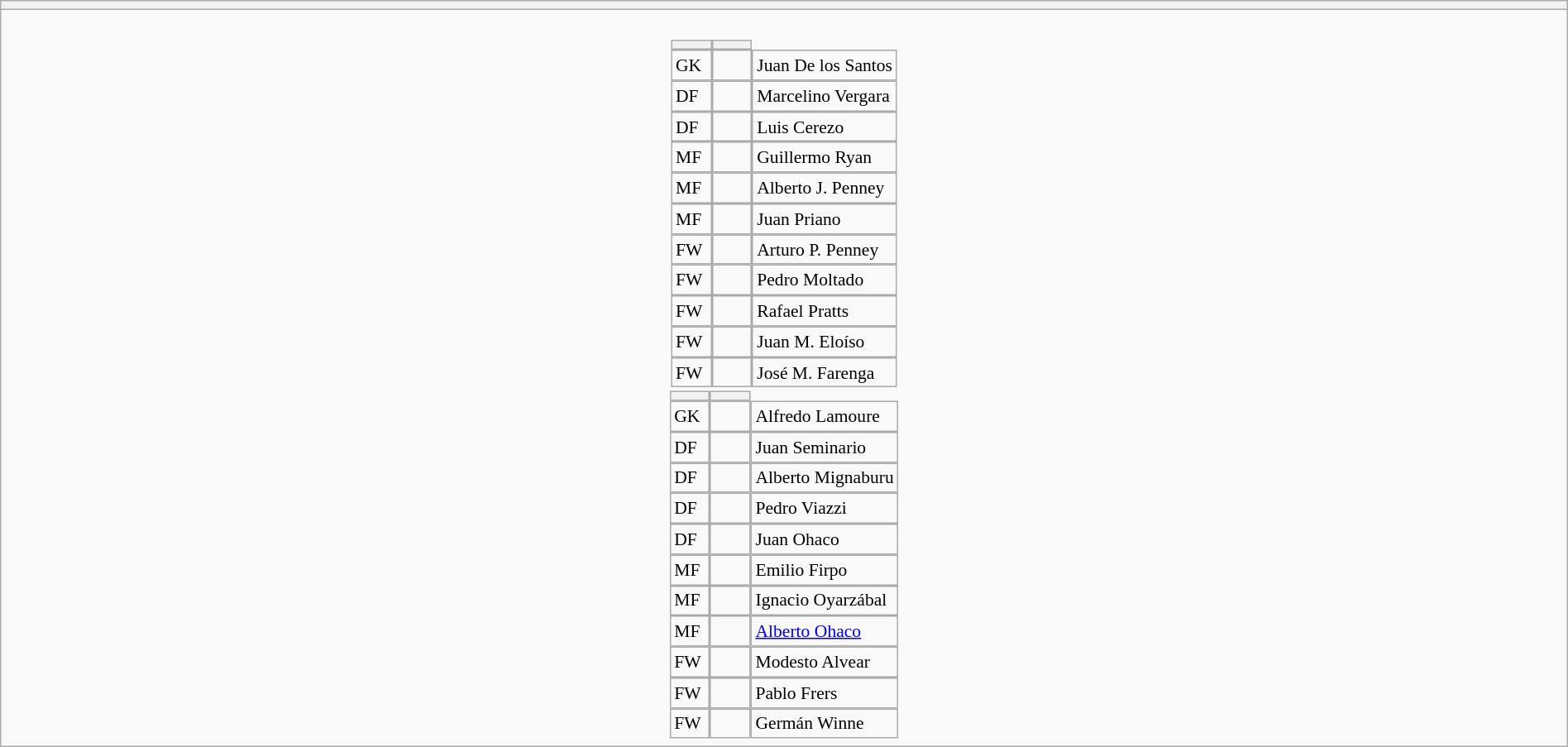<table style="width:100%" class="wikitable collapsible collapsed">
<tr>
<th></th>
</tr>
<tr>
<td><br>






<table style="font-size:90%; margin:0.2em auto;" cellspacing="0" cellpadding="0">
<tr>
<th width="25"></th>
<th width="25"></th>
</tr>
<tr>
<td>GK</td>
<td><strong> </strong></td>
<td>Juan De los Santos</td>
</tr>
<tr>
<td>DF</td>
<td><strong> </strong></td>
<td>Marcelino Vergara</td>
</tr>
<tr>
<td>DF</td>
<td><strong> </strong></td>
<td>Luis Cerezo</td>
</tr>
<tr>
<td>MF</td>
<td><strong> </strong></td>
<td>Guillermo Ryan</td>
</tr>
<tr>
<td>MF</td>
<td><strong> </strong></td>
<td>Alberto J. Penney</td>
</tr>
<tr>
<td>MF</td>
<td><strong> </strong></td>
<td>Juan Priano</td>
</tr>
<tr>
<td>FW</td>
<td><strong> </strong></td>
<td>Arturo P. Penney</td>
</tr>
<tr>
<td>FW</td>
<td><strong> </strong></td>
<td>Pedro Moltado</td>
</tr>
<tr>
<td>FW</td>
<td><strong> </strong></td>
<td>Rafael Pratts</td>
</tr>
<tr>
<td>FW</td>
<td><strong> </strong></td>
<td>Juan M. Eloíso</td>
</tr>
<tr>
<td>FW</td>
<td><strong> </strong></td>
<td>José M. Farenga</td>
</tr>
</table>
<table cellspacing="0" cellpadding="0" style="font-size:90%; margin:0.2em auto;">
<tr>
<th width="25"></th>
<th width="25"></th>
</tr>
<tr>
<td>GK</td>
<td><strong> </strong></td>
<td>Alfredo Lamoure</td>
</tr>
<tr>
<td>DF</td>
<td><strong> </strong></td>
<td>Juan Seminario</td>
</tr>
<tr>
<td>DF</td>
<td><strong> </strong></td>
<td>Alberto Mignaburu</td>
</tr>
<tr>
<td>DF</td>
<td><strong> </strong></td>
<td>Pedro Viazzi</td>
</tr>
<tr>
<td>DF</td>
<td><strong> </strong></td>
<td>Juan Ohaco</td>
</tr>
<tr>
<td>MF</td>
<td><strong> </strong></td>
<td>Emilio Firpo</td>
</tr>
<tr>
<td>MF</td>
<td><strong> </strong></td>
<td>Ignacio Oyarzábal</td>
</tr>
<tr>
<td>MF</td>
<td><strong> </strong></td>
<td><a href='#'>Alberto Ohaco</a></td>
</tr>
<tr>
<td>FW</td>
<td><strong> </strong></td>
<td>Modesto Alvear</td>
</tr>
<tr>
<td>FW</td>
<td><strong> </strong></td>
<td>Pablo Frers</td>
</tr>
<tr>
<td>FW</td>
<td><strong> </strong></td>
<td>Germán Winne</td>
</tr>
</table>
</td>
</tr>
</table>
